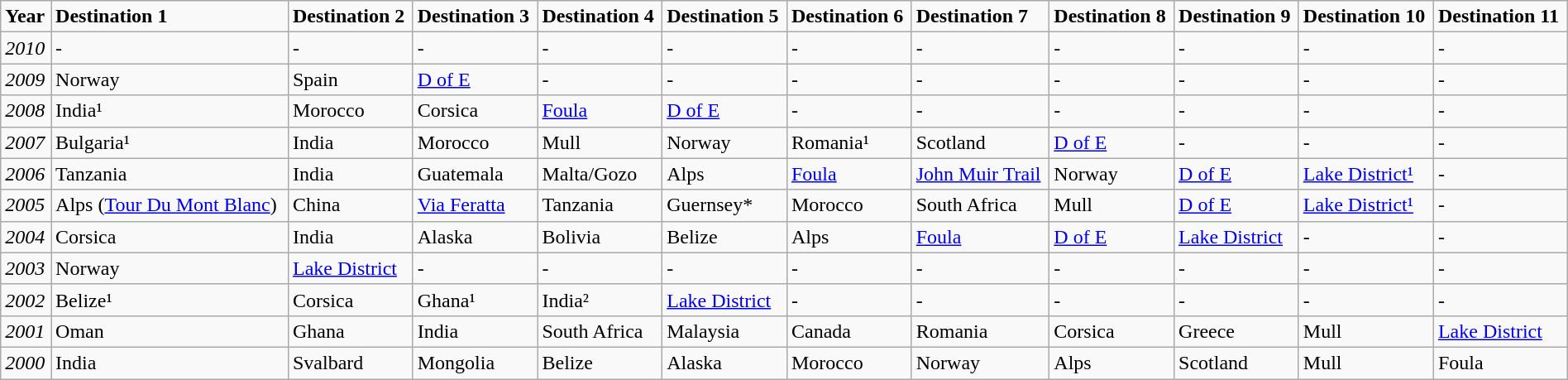<table class="wikitable" style="width:100%" border="1">
<tr>
<td><strong>Year</strong></td>
<td><strong>Destination 1</strong></td>
<td><strong>Destination 2</strong></td>
<td><strong>Destination 3</strong></td>
<td><strong>Destination 4</strong></td>
<td><strong>Destination 5</strong></td>
<td><strong>Destination 6</strong></td>
<td><strong>Destination 7</strong></td>
<td><strong>Destination 8</strong></td>
<td><strong>Destination 9</strong></td>
<td><strong>Destination 10</strong></td>
<td><strong>Destination 11</strong></td>
</tr>
<tr>
<td><em>2010</em></td>
<td>-</td>
<td>-</td>
<td>-</td>
<td>-</td>
<td>-</td>
<td>-</td>
<td>-</td>
<td>-</td>
<td>-</td>
<td>-</td>
<td>-</td>
</tr>
<tr>
<td><em>2009</em></td>
<td>Norway</td>
<td>Spain</td>
<td><a href='#'>D of E</a></td>
<td>-</td>
<td>-</td>
<td>-</td>
<td>-</td>
<td>-</td>
<td>-</td>
<td>-</td>
<td>-</td>
</tr>
<tr>
<td><em>2008</em></td>
<td>India¹</td>
<td>Morocco</td>
<td>Corsica</td>
<td><a href='#'>Foula</a></td>
<td><a href='#'>D of E</a></td>
<td>-</td>
<td>-</td>
<td>-</td>
<td>-</td>
<td>-</td>
<td>-</td>
</tr>
<tr>
<td><em>2007</em></td>
<td>Bulgaria¹</td>
<td>India</td>
<td>Morocco</td>
<td>Mull</td>
<td>Norway</td>
<td>Romania¹</td>
<td>Scotland</td>
<td><a href='#'>D of E</a></td>
<td>-</td>
<td>-</td>
<td>-</td>
</tr>
<tr>
<td><em>2006</em></td>
<td>Tanzania</td>
<td>India</td>
<td>Guatemala</td>
<td>Malta/Gozo</td>
<td>Alps</td>
<td><a href='#'>Foula</a></td>
<td><a href='#'>John Muir Trail</a></td>
<td>Norway</td>
<td><a href='#'>D of E</a></td>
<td><a href='#'>Lake District¹</a></td>
<td>-</td>
</tr>
<tr>
<td><em>2005</em></td>
<td>Alps (<a href='#'>Tour Du Mont Blanc</a>)</td>
<td>China</td>
<td><a href='#'>Via Feratta</a></td>
<td>Tanzania</td>
<td>Guernsey*</td>
<td>Morocco</td>
<td>South Africa</td>
<td>Mull</td>
<td><a href='#'>D of E</a></td>
<td><a href='#'>Lake District¹</a></td>
<td>-</td>
</tr>
<tr>
<td><em>2004</em></td>
<td>Corsica</td>
<td>India</td>
<td>Alaska</td>
<td>Bolivia</td>
<td>Belize</td>
<td>Alps</td>
<td><a href='#'>Foula</a></td>
<td><a href='#'>D of E</a></td>
<td><a href='#'>Lake District</a></td>
<td>-</td>
<td>-</td>
</tr>
<tr>
<td><em>2003</em></td>
<td>Norway</td>
<td><a href='#'>Lake District</a></td>
<td>-</td>
<td>-</td>
<td>-</td>
<td>-</td>
<td>-</td>
<td>-</td>
<td>-</td>
<td>-</td>
<td>-</td>
</tr>
<tr>
<td><em>2002</em></td>
<td>Belize¹</td>
<td>Corsica</td>
<td>Ghana¹</td>
<td>India²</td>
<td><a href='#'>Lake District</a></td>
<td>-</td>
<td>-</td>
<td>-</td>
<td>-</td>
<td>-</td>
<td>-</td>
</tr>
<tr>
<td><em>2001</em></td>
<td>Oman</td>
<td>Ghana</td>
<td>India</td>
<td>South Africa</td>
<td>Malaysia</td>
<td>Canada</td>
<td>Romania</td>
<td>Corsica</td>
<td>Greece</td>
<td>Mull</td>
<td><a href='#'>Lake District</a></td>
</tr>
<tr>
<td><em>2000</em></td>
<td>India</td>
<td>Svalbard</td>
<td>Mongolia</td>
<td>Belize</td>
<td>Alaska</td>
<td>Morocco</td>
<td>Norway</td>
<td>Alps</td>
<td>Scotland</td>
<td>Mull</td>
<td>Foula</td>
</tr>
</table>
